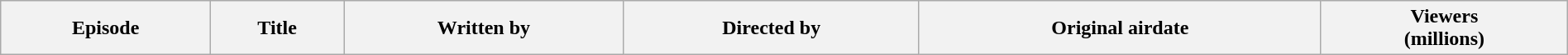<table class="wikitable plainrowheaders" style="width:100%;">
<tr>
<th>Episode</th>
<th>Title</th>
<th>Written by</th>
<th>Directed by</th>
<th>Original airdate</th>
<th>Viewers<br>(millions)<br>


</th>
</tr>
</table>
